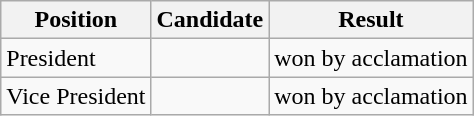<table class="wikitable sortable">
<tr>
<th>Position</th>
<th>Candidate</th>
<th>Result</th>
</tr>
<tr>
<td>President</td>
<td></td>
<td>won by acclamation</td>
</tr>
<tr>
<td>Vice President</td>
<td></td>
<td>won by acclamation</td>
</tr>
</table>
